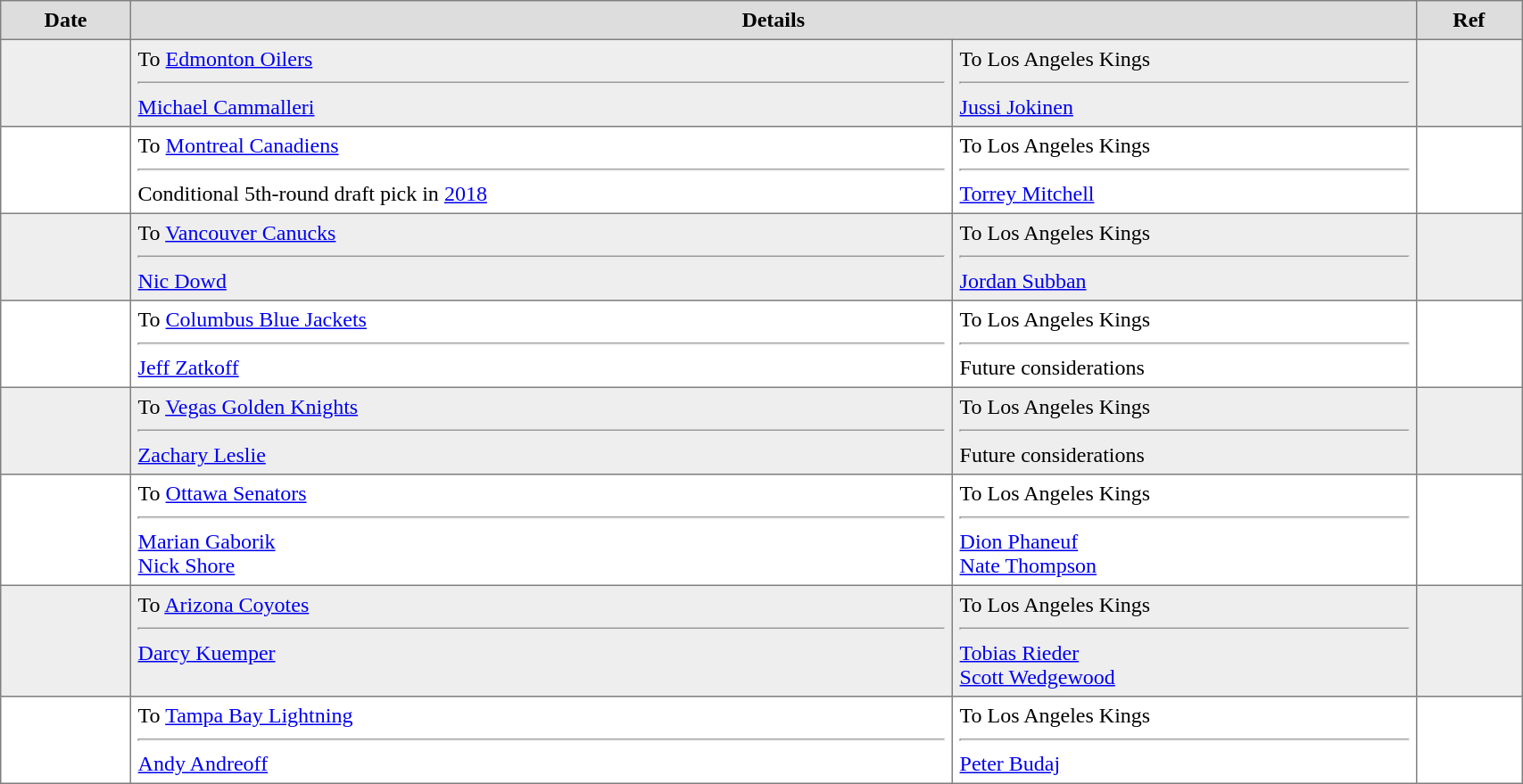<table border="1"  cellpadding="5" style="border-collapse:collapse; width:90%;">
<tr style="background:#ddd; text-align:center;">
<th>Date</th>
<th colspan="2">Details</th>
<th>Ref</th>
</tr>
<tr style="background:#eee;">
<td></td>
<td valign="top">To <a href='#'>Edmonton Oilers</a><hr><a href='#'>Michael Cammalleri</a></td>
<td valign="top">To Los Angeles Kings<hr><a href='#'>Jussi Jokinen</a></td>
<td></td>
</tr>
<tr>
<td></td>
<td valign="top">To <a href='#'>Montreal Canadiens</a><hr>Conditional 5th-round draft pick in <a href='#'>2018</a></td>
<td valign="top">To Los Angeles Kings<hr><a href='#'>Torrey Mitchell</a></td>
<td></td>
</tr>
<tr style="background:#eee;">
<td></td>
<td valign="top">To <a href='#'>Vancouver Canucks</a><hr><a href='#'>Nic Dowd</a></td>
<td valign="top">To Los Angeles Kings<hr><a href='#'>Jordan Subban</a></td>
<td></td>
</tr>
<tr>
<td></td>
<td valign="top">To <a href='#'>Columbus Blue Jackets</a><hr><a href='#'>Jeff Zatkoff</a></td>
<td valign="top">To Los Angeles Kings<hr>Future considerations</td>
<td></td>
</tr>
<tr style="background:#eee;">
<td></td>
<td valign="top">To <a href='#'>Vegas Golden Knights</a><hr><a href='#'>Zachary Leslie</a></td>
<td valign="top">To Los Angeles Kings<hr>Future considerations</td>
<td></td>
</tr>
<tr>
<td></td>
<td valign="top">To <a href='#'>Ottawa Senators</a><hr><a href='#'>Marian Gaborik</a><br><a href='#'>Nick Shore</a></td>
<td valign="top">To Los Angeles Kings<hr><a href='#'>Dion Phaneuf</a><br><a href='#'>Nate Thompson</a></td>
<td></td>
</tr>
<tr style="background:#eee;">
<td></td>
<td valign="top">To <a href='#'>Arizona Coyotes</a><hr><a href='#'>Darcy Kuemper</a></td>
<td valign="top">To Los Angeles Kings<hr><a href='#'>Tobias Rieder</a><br><a href='#'>Scott Wedgewood</a></td>
<td></td>
</tr>
<tr>
<td></td>
<td valign="top">To <a href='#'>Tampa Bay Lightning</a><hr><a href='#'>Andy Andreoff</a></td>
<td valign="top">To Los Angeles Kings<hr><a href='#'>Peter Budaj</a></td>
<td></td>
</tr>
</table>
